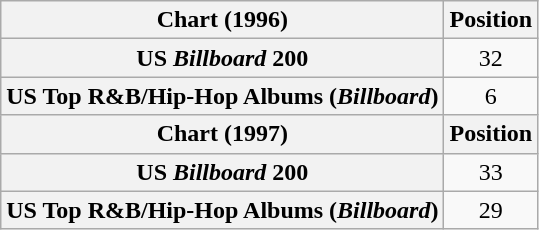<table class="wikitable plainrowheaders" style="text-align:center;">
<tr>
<th>Chart (1996)</th>
<th>Position</th>
</tr>
<tr>
<th scope="row">US <em>Billboard</em> 200</th>
<td>32</td>
</tr>
<tr>
<th scope="row">US Top R&B/Hip-Hop Albums (<em>Billboard</em>)</th>
<td>6</td>
</tr>
<tr>
<th>Chart (1997)</th>
<th>Position</th>
</tr>
<tr>
<th scope="row">US <em>Billboard</em> 200</th>
<td>33</td>
</tr>
<tr>
<th scope="row">US Top R&B/Hip-Hop Albums (<em>Billboard</em>)</th>
<td>29</td>
</tr>
</table>
